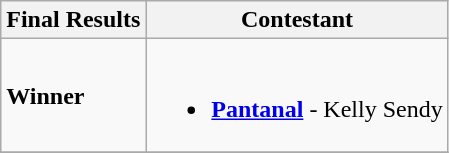<table class="wikitable">
<tr>
<th>Final Results</th>
<th>Contestant</th>
</tr>
<tr>
<td><strong>Winner</strong></td>
<td><br><ul><li><strong> <a href='#'>Pantanal</a></strong> - Kelly Sendy</li></ul></td>
</tr>
<tr>
</tr>
</table>
